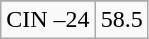<table class="wikitable">
<tr align="center">
</tr>
<tr align="center">
<td>CIN –24</td>
<td>58.5</td>
</tr>
</table>
